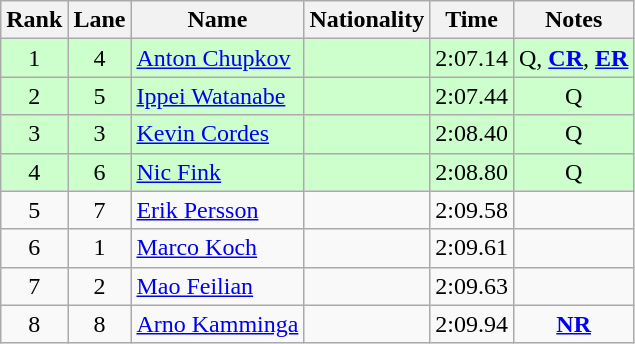<table class="wikitable sortable" style="text-align:center">
<tr>
<th>Rank</th>
<th>Lane</th>
<th>Name</th>
<th>Nationality</th>
<th>Time</th>
<th>Notes</th>
</tr>
<tr bgcolor=ccffcc>
<td>1</td>
<td>4</td>
<td align=left><a href='#'>Anton Chupkov</a></td>
<td align=left></td>
<td>2:07.14</td>
<td>Q, <strong><a href='#'>CR</a></strong>, <strong><a href='#'>ER</a></strong></td>
</tr>
<tr bgcolor=ccffcc>
<td>2</td>
<td>5</td>
<td align=left><a href='#'>Ippei Watanabe</a></td>
<td align=left></td>
<td>2:07.44</td>
<td>Q</td>
</tr>
<tr bgcolor=ccffcc>
<td>3</td>
<td>3</td>
<td align=left><a href='#'>Kevin Cordes</a></td>
<td align=left></td>
<td>2:08.40</td>
<td>Q</td>
</tr>
<tr bgcolor=ccffcc>
<td>4</td>
<td>6</td>
<td align=left><a href='#'>Nic Fink</a></td>
<td align=left></td>
<td>2:08.80</td>
<td>Q</td>
</tr>
<tr>
<td>5</td>
<td>7</td>
<td align=left><a href='#'>Erik Persson</a></td>
<td align=left></td>
<td>2:09.58</td>
<td></td>
</tr>
<tr>
<td>6</td>
<td>1</td>
<td align=left><a href='#'>Marco Koch</a></td>
<td align=left></td>
<td>2:09.61</td>
<td></td>
</tr>
<tr>
<td>7</td>
<td>2</td>
<td align=left><a href='#'>Mao Feilian</a></td>
<td align=left></td>
<td>2:09.63</td>
<td></td>
</tr>
<tr>
<td>8</td>
<td>8</td>
<td align=left><a href='#'>Arno Kamminga</a></td>
<td align=left></td>
<td>2:09.94</td>
<td><strong><a href='#'>NR</a></strong></td>
</tr>
</table>
